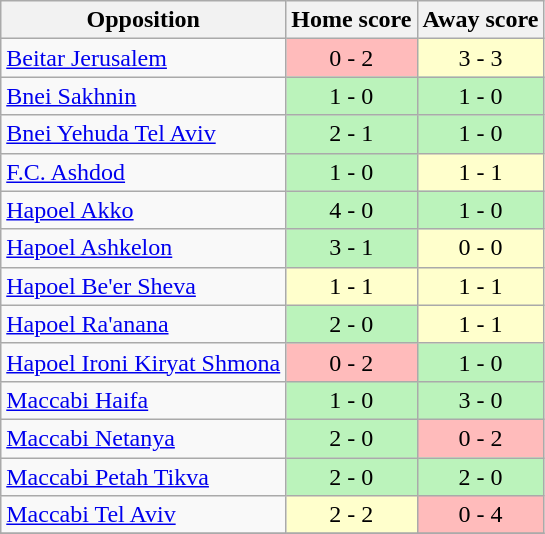<table class="wikitable" style="text-align: center">
<tr>
<th>Opposition</th>
<th>Home score</th>
<th>Away score</th>
</tr>
<tr>
<td align=left><a href='#'>Beitar Jerusalem</a></td>
<td bgcolor=#FFBBBB>0 - 2</td>
<td bgcolor=#FFFFCC>3 - 3</td>
</tr>
<tr>
<td align=left><a href='#'>Bnei Sakhnin</a></td>
<td bgcolor=#BBF3BB>1 - 0</td>
<td bgcolor=#BBF3BB>1 - 0</td>
</tr>
<tr>
<td align=left><a href='#'>Bnei Yehuda Tel Aviv</a></td>
<td bgcolor=#BBF3BB>2 - 1</td>
<td bgcolor=#BBF3BB>1 - 0</td>
</tr>
<tr>
<td align=left><a href='#'>F.C. Ashdod</a></td>
<td bgcolor=#BBF3BB>1 - 0</td>
<td bgcolor=#FFFFCC>1 - 1</td>
</tr>
<tr>
<td align=left><a href='#'>Hapoel Akko</a></td>
<td bgcolor=#BBF3BB>4 - 0</td>
<td bgcolor=#BBF3BB>1 - 0</td>
</tr>
<tr>
<td align=left><a href='#'>Hapoel Ashkelon</a></td>
<td bgcolor=BBF3BB>3 - 1</td>
<td bgcolor=FFFFCC>0 - 0</td>
</tr>
<tr>
<td align=left><a href='#'>Hapoel Be'er Sheva</a></td>
<td bgcolor=#FFFFCC>1 - 1</td>
<td bgcolor=#FFFFCC>1 - 1</td>
</tr>
<tr>
<td align=left><a href='#'>Hapoel Ra'anana</a></td>
<td bgcolor=#BBF3BB>2 - 0</td>
<td bgcolor=#FFFFCC>1 - 1</td>
</tr>
<tr>
<td align=left><a href='#'>Hapoel Ironi Kiryat Shmona</a></td>
<td bgcolor=#FFBBBB>0 - 2</td>
<td bgcolor=#BBF3BB>1 - 0</td>
</tr>
<tr>
<td align=left><a href='#'>Maccabi Haifa</a></td>
<td bgcolor=#BBF3BB>1 - 0</td>
<td bgcolor=#BBF3BB>3 - 0</td>
</tr>
<tr>
<td align=left><a href='#'>Maccabi Netanya</a></td>
<td bgcolor=#BBF3BB>2 - 0</td>
<td bgcolor=#FFBBBB>0 - 2</td>
</tr>
<tr>
<td align=left><a href='#'>Maccabi Petah Tikva</a></td>
<td bgcolor=#BBF3BB>2 - 0</td>
<td bgcolor=#BBF3BB>2 - 0</td>
</tr>
<tr>
<td align=left><a href='#'>Maccabi Tel Aviv</a></td>
<td bgcolor=#FFFFCC>2 - 2</td>
<td bgcolor=#FFBBBB>0 - 4</td>
</tr>
<tr>
</tr>
</table>
